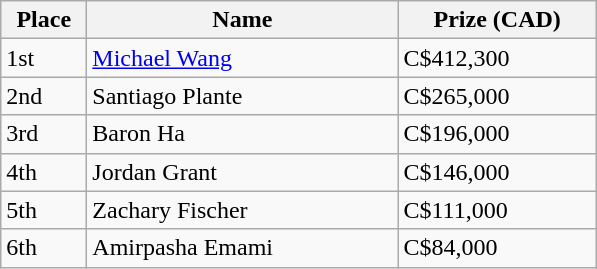<table class="wikitable">
<tr>
<th style="width:50px;">Place</th>
<th style="width:200px;">Name</th>
<th style="width:125px;">Prize (CAD)</th>
</tr>
<tr>
<td>1st</td>
<td> <a href='#'>Michael Wang</a></td>
<td>C$412,300</td>
</tr>
<tr>
<td>2nd</td>
<td> Santiago Plante</td>
<td>C$265,000</td>
</tr>
<tr>
<td>3rd</td>
<td> Baron Ha</td>
<td>C$196,000</td>
</tr>
<tr>
<td>4th</td>
<td> Jordan Grant</td>
<td>C$146,000</td>
</tr>
<tr>
<td>5th</td>
<td> Zachary Fischer</td>
<td>C$111,000</td>
</tr>
<tr>
<td>6th</td>
<td> Amirpasha Emami</td>
<td>C$84,000</td>
</tr>
</table>
